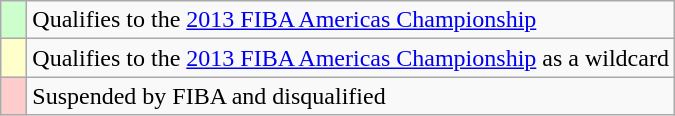<table class="wikitable" style="font-size:100%">
<tr>
<td width=10px bgcolor=#ccffcc></td>
<td>Qualifies to the <a href='#'>2013 FIBA Americas Championship</a></td>
</tr>
<tr>
<td width=10px bgcolor=#ffffcc></td>
<td>Qualifies to the <a href='#'>2013 FIBA Americas Championship</a> as a wildcard</td>
</tr>
<tr>
<td width=10px bgcolor=#ffcccc></td>
<td>Suspended by FIBA and disqualified</td>
</tr>
</table>
